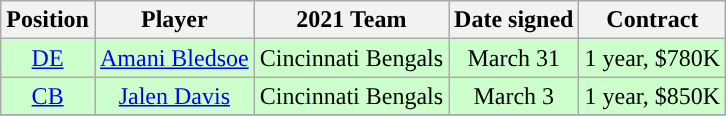<table class="wikitable" style="text-align:center">
<tr>
<th>Position</th>
<th>Player</th>
<th>2021 Team</th>
<th>Date signed</th>
<th>Contract</th>
</tr>
<tr style="background:#cfc;">
<td><a href='#'>DE</a></td>
<td><a href='#'>Amani Bledsoe</a></td>
<td>Cincinnati Bengals</td>
<td>March 31</td>
<td>1 year, $780K</td>
</tr>
<tr style="background:#cfc;">
<td><a href='#'>CB</a></td>
<td><a href='#'>Jalen Davis</a></td>
<td>Cincinnati Bengals</td>
<td>March 3</td>
<td>1 year, $850K</td>
</tr>
<tr>
</tr>
</table>
